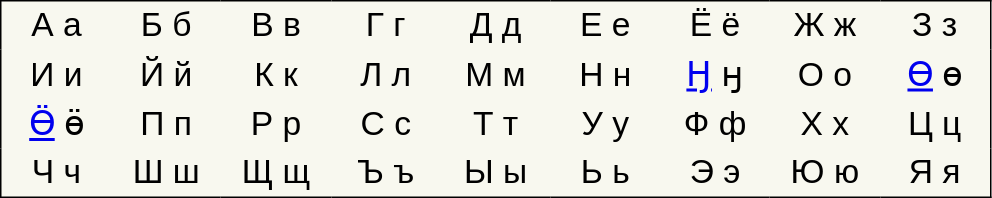<table style="font-family:Arial; font-size:1.4em; border-color:#000000; border-width:1px; border-style:solid; border-collapse:collapse; background-color:#F8F8EF">
<tr>
<td style="width:3em; text-align:center; padding: 3px;">А а</td>
<td style="width:3em; text-align:center; padding: 3px;">Б б</td>
<td style="width:3em; text-align:center; padding: 3px;">В в</td>
<td style="width:3em; text-align:center; padding: 3px;">Г г</td>
<td style="width:3em; text-align:center; padding: 3px;">Д д</td>
<td style="width:3em; text-align:center; padding: 3px;">Е е</td>
<td style="width:3em; text-align:center; padding: 3px;">Ё ё</td>
<td style="width:3em; text-align:center; padding: 3px;">Ж ж</td>
<td style="width:3em; text-align:center; padding: 3px;">З з</td>
</tr>
<tr>
<td style="width:3em; text-align:center; padding: 3px;">И и</td>
<td style="width:3em; text-align:center; padding: 3px;">Й й</td>
<td style="width:3em; text-align:center; padding: 3px;">К к</td>
<td style="width:3em; text-align:center; padding: 3px;">Л л</td>
<td style="width:3em; text-align:center; padding: 3px;">М м</td>
<td style="width:3em; text-align:center; padding: 3px;">Н н</td>
<td style="width:3em; text-align:center; padding: 3px;"><a href='#'>Ӈ</a> ӈ</td>
<td style="width:3em; text-align:center; padding: 3px;">О о</td>
<td style="width:3em; text-align:center; padding: 3px;"><a href='#'>Ө</a> ө</td>
</tr>
<tr>
<td style="width:3em; text-align:center; padding: 3px;"><a href='#'>Ӫ</a> ӫ</td>
<td style="width:3em; text-align:center; padding: 3px;">П п</td>
<td style="width:3em; text-align:center; padding: 3px;">Р р</td>
<td style="width:3em; text-align:center; padding: 3px;">С с</td>
<td style="width:3em; text-align:center; padding: 3px;">Т т</td>
<td style="width:3em; text-align:center; padding: 3px;">У у</td>
<td style="width:3em; text-align:center; padding: 3px;">Ф ф</td>
<td style="width:3em; text-align:center; padding: 3px;">Х х</td>
<td style="width:3em; text-align:center; padding: 3px;">Ц ц</td>
</tr>
<tr>
<td style="width:3em; text-align:center; padding: 3px;">Ч ч</td>
<td style="width:3em; text-align:center; padding: 3px;">Ш ш</td>
<td style="width:3em; text-align:center; padding: 3px;">Щ щ</td>
<td style="width:3em; text-align:center; padding: 3px;">Ъ ъ</td>
<td style="width:3em; text-align:center; padding: 3px;">Ы ы</td>
<td style="width:3em; text-align:center; padding: 3px;">Ь ь</td>
<td style="width:3em; text-align:center; padding: 3px;">Э э</td>
<td style="width:3em; text-align:center; padding: 3px;">Ю ю</td>
<td style="width:3em; text-align:center; padding: 3px;">Я я</td>
</tr>
</table>
